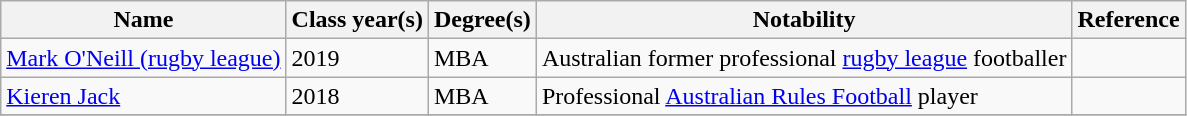<table class="wikitable">
<tr>
<th>Name</th>
<th>Class year(s)</th>
<th>Degree(s)</th>
<th>Notability</th>
<th>Reference</th>
</tr>
<tr>
<td><a href='#'>Mark O'Neill (rugby league)</a></td>
<td>2019</td>
<td>MBA</td>
<td>Australian former professional <a href='#'>rugby league</a> footballer</td>
<td></td>
</tr>
<tr>
<td><a href='#'>Kieren Jack</a></td>
<td>2018</td>
<td>MBA</td>
<td>Professional <a href='#'>Australian Rules Football</a> player</td>
<td></td>
</tr>
<tr>
</tr>
</table>
